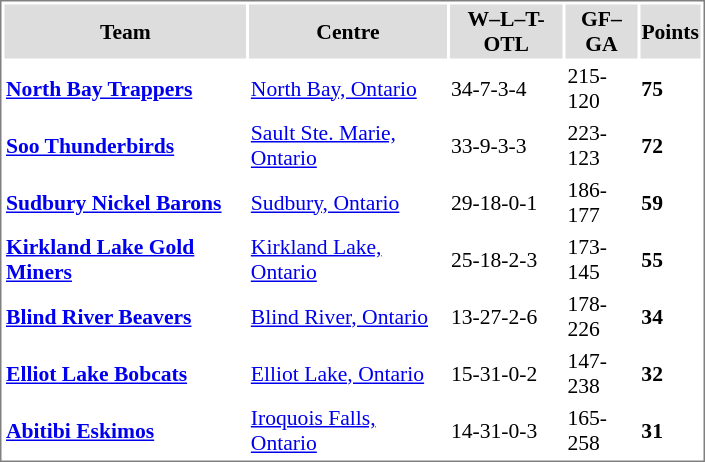<table cellpadding="0">
<tr align="left" style="vertical-align: top">
<td></td>
<td><br><table cellpadding="1" width="470px" style="font-size: 90%; border: 1px solid gray;">
<tr>
<th style="background: #DDDDDD;">Team</th>
<th style="background: #DDDDDD;">Centre</th>
<th style="background: #DDDDDD;">W–L–T-OTL</th>
<th style="background: #DDDDDD;">GF–GA</th>
<th style="background: #DDDDDD;">Points</th>
</tr>
<tr>
<td><strong><a href='#'>North Bay Trappers</a></strong></td>
<td><a href='#'>North Bay, Ontario</a></td>
<td>34-7-3-4</td>
<td>215-120</td>
<td><strong>75</strong></td>
</tr>
<tr>
<td><strong><a href='#'>Soo Thunderbirds</a></strong></td>
<td><a href='#'>Sault Ste. Marie, Ontario</a></td>
<td>33-9-3-3</td>
<td>223-123</td>
<td><strong>72</strong></td>
</tr>
<tr>
<td><strong><a href='#'>Sudbury Nickel Barons</a></strong></td>
<td><a href='#'>Sudbury, Ontario</a></td>
<td>29-18-0-1</td>
<td>186-177</td>
<td><strong>59</strong></td>
</tr>
<tr>
<td><strong><a href='#'>Kirkland Lake Gold Miners</a></strong></td>
<td><a href='#'>Kirkland Lake, Ontario</a></td>
<td>25-18-2-3</td>
<td>173-145</td>
<td><strong>55</strong></td>
</tr>
<tr>
<td><strong><a href='#'>Blind River Beavers</a></strong></td>
<td><a href='#'>Blind River, Ontario</a></td>
<td>13-27-2-6</td>
<td>178-226</td>
<td><strong>34</strong></td>
</tr>
<tr>
<td><strong><a href='#'>Elliot Lake Bobcats</a></strong></td>
<td><a href='#'>Elliot Lake, Ontario</a></td>
<td>15-31-0-2</td>
<td>147-238</td>
<td><strong>32</strong></td>
</tr>
<tr>
<td><strong><a href='#'>Abitibi Eskimos</a></strong></td>
<td><a href='#'>Iroquois Falls, Ontario</a></td>
<td>14-31-0-3</td>
<td>165-258</td>
<td><strong>31</strong></td>
</tr>
</table>
</td>
</tr>
</table>
